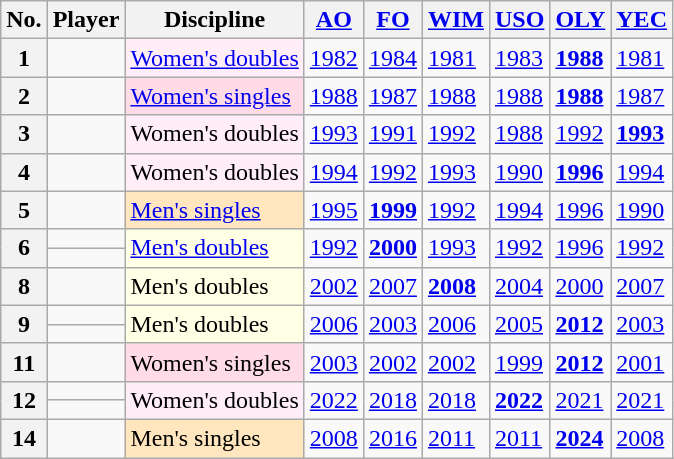<table class="wikitable sortable mw-datatable sticky-table-col2 sticky-table-row1 sort-under-center">
<tr>
<th scope=col>No.</th>
<th scope=col>Player</th>
<th scope=col>Discipline</th>
<th scope=col class=unsortable><a href='#'>AO</a></th>
<th scope=col class=unsortable><a href='#'>FO</a></th>
<th scope=col class=unsortable><a href='#'>WIM</a></th>
<th scope=col class=unsortable><a href='#'>USO</a></th>
<th scope=col class=unsortable><a href='#'>OLY</a></th>
<th scope=col class=unsortable><a href='#'>YEC</a></th>
</tr>
<tr>
<th scope="row">1</th>
<td></td>
<td style="background:#ffedf7" data-sort-value="4"><a href='#'>Women's doubles</a></td>
<td><a href='#'>1982</a></td>
<td><a href='#'>1984</a></td>
<td><a href='#'>1981</a></td>
<td><a href='#'>1983</a></td>
<td><strong><a href='#'>1988</a></strong></td>
<td><a href='#'>1981</a></td>
</tr>
<tr>
<th scope="row">2</th>
<td></td>
<td style="background:#ffdbe8" data-sort-value="2"><a href='#'>Women's singles</a></td>
<td><a href='#'>1988</a></td>
<td><a href='#'>1987</a></td>
<td><a href='#'>1988</a></td>
<td><a href='#'>1988</a></td>
<td><strong><a href='#'>1988</a></strong></td>
<td><a href='#'>1987</a></td>
</tr>
<tr>
<th scope="row">3</th>
<td></td>
<td style="background:#ffedf7" data-sort-value="4">Women's doubles</td>
<td><a href='#'>1993</a></td>
<td><a href='#'>1991</a></td>
<td><a href='#'>1992</a></td>
<td><a href='#'>1988</a></td>
<td><a href='#'>1992</a></td>
<td><strong><a href='#'>1993</a></strong></td>
</tr>
<tr>
<th scope="row">4</th>
<td></td>
<td style="background:#ffedf7" data-sort-value="4">Women's doubles</td>
<td><a href='#'>1994</a></td>
<td><a href='#'>1992</a></td>
<td><a href='#'>1993</a></td>
<td><a href='#'>1990</a></td>
<td><strong><a href='#'>1996</a></strong></td>
<td><a href='#'>1994</a></td>
</tr>
<tr>
<th scope="row">5</th>
<td></td>
<td style="background:#ffe6bf" data-sort-value="1"><a href='#'>Men's singles</a></td>
<td><a href='#'>1995</a></td>
<td><strong><a href='#'>1999</a></strong></td>
<td><a href='#'>1992</a></td>
<td><a href='#'>1994</a></td>
<td><a href='#'>1996</a></td>
<td><a href='#'>1990</a></td>
</tr>
<tr>
<th scope="row" rowspan="2">6</th>
<td></td>
<td style="background:#ffffe6" data-sort-value="3" rowspan=2><a href='#'>Men's doubles</a></td>
<td rowspan=2><a href='#'>1992</a></td>
<td rowspan=2><strong><a href='#'>2000</a></strong></td>
<td rowspan=2><a href='#'>1993</a></td>
<td rowspan=2><a href='#'>1992</a></td>
<td rowspan=2><a href='#'>1996</a></td>
<td rowspan=2><a href='#'>1992</a></td>
</tr>
<tr>
<td></td>
</tr>
<tr>
<th scope="row">8</th>
<td></td>
<td style="background:#ffffe6" data-sort-value="3">Men's doubles</td>
<td><a href='#'>2002</a></td>
<td><a href='#'>2007</a></td>
<td><strong><a href='#'>2008</a></strong></td>
<td><a href='#'>2004</a></td>
<td><a href='#'>2000</a></td>
<td><a href='#'>2007</a></td>
</tr>
<tr>
<th rowspan="2" scope="row">9</th>
<td></td>
<td rowspan="2" style="background:#ffffe6" data-sort-value="3">Men's doubles</td>
<td rowspan="2"><a href='#'>2006</a></td>
<td rowspan="2"><a href='#'>2003</a></td>
<td rowspan="2"><a href='#'>2006</a></td>
<td rowspan="2"><a href='#'>2005</a></td>
<td rowspan="2"><strong><a href='#'>2012</a></strong></td>
<td rowspan="2"><a href='#'>2003</a></td>
</tr>
<tr>
<td></td>
</tr>
<tr>
<th scope="row">11</th>
<td></td>
<td style="background:#ffdbe8" data-sort-value="2">Women's singles</td>
<td><a href='#'>2003</a></td>
<td><a href='#'>2002</a></td>
<td><a href='#'>2002</a></td>
<td><a href='#'>1999</a></td>
<td><strong><a href='#'>2012</a></strong></td>
<td><a href='#'>2001</a></td>
</tr>
<tr>
<th rowspan="2">12</th>
<td></td>
<td rowspan="2" style="background:#ffedf7" data-sort-value="4">Women's doubles</td>
<td rowspan="2"><a href='#'>2022</a></td>
<td rowspan="2"><a href='#'>2018</a></td>
<td rowspan="2"><a href='#'>2018</a></td>
<td rowspan="2"><strong><a href='#'>2022</a></strong></td>
<td rowspan="2"><a href='#'>2021</a></td>
<td rowspan="2"><a href='#'>2021</a></td>
</tr>
<tr>
<td></td>
</tr>
<tr>
<th scope=row>14</th>
<td></td>
<td style="background:#ffe6bf" data-sort-value="1">Men's singles</td>
<td><a href='#'>2008</a></td>
<td><a href='#'>2016</a></td>
<td><a href='#'>2011</a></td>
<td><a href='#'>2011</a></td>
<td><strong><a href='#'>2024</a></strong></td>
<td><a href='#'>2008</a></td>
</tr>
</table>
